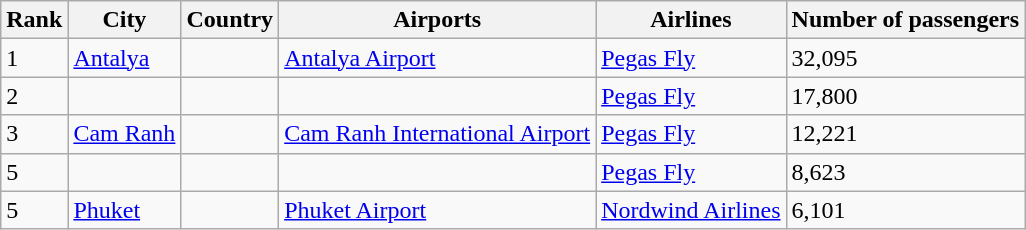<table class="wikitable sortable">
<tr>
<th>Rank</th>
<th>City</th>
<th>Country</th>
<th>Airports</th>
<th>Airlines</th>
<th>Number of passengers</th>
</tr>
<tr>
<td>1</td>
<td><a href='#'>Antalya</a></td>
<td></td>
<td><a href='#'>Antalya Airport</a></td>
<td><a href='#'>Pegas Fly</a></td>
<td>32,095</td>
</tr>
<tr>
<td>2</td>
<td></td>
<td></td>
<td></td>
<td><a href='#'>Pegas Fly</a></td>
<td>17,800</td>
</tr>
<tr>
<td>3</td>
<td><a href='#'>Cam Ranh</a></td>
<td></td>
<td><a href='#'>Cam Ranh International Airport</a></td>
<td><a href='#'>Pegas Fly</a></td>
<td>12,221</td>
</tr>
<tr>
<td>5</td>
<td></td>
<td></td>
<td></td>
<td><a href='#'>Pegas Fly</a></td>
<td>8,623</td>
</tr>
<tr>
<td>5</td>
<td><a href='#'>Phuket</a></td>
<td></td>
<td><a href='#'>Phuket Airport</a></td>
<td><a href='#'>Nordwind Airlines</a></td>
<td>6,101</td>
</tr>
</table>
